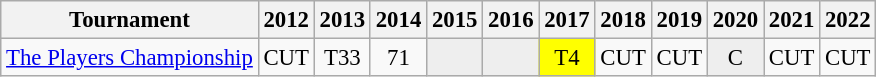<table class="wikitable" style="font-size:95%;text-align:center;">
<tr>
<th>Tournament</th>
<th>2012</th>
<th>2013</th>
<th>2014</th>
<th>2015</th>
<th>2016</th>
<th>2017</th>
<th>2018</th>
<th>2019</th>
<th>2020</th>
<th>2021</th>
<th>2022</th>
</tr>
<tr>
<td align=left><a href='#'>The Players Championship</a></td>
<td>CUT</td>
<td>T33</td>
<td>71</td>
<td style="background:#eeeeee;"></td>
<td style="background:#eeeeee;"></td>
<td style="background:yellow;">T4</td>
<td>CUT</td>
<td>CUT</td>
<td style="background:#eeeeee;">C</td>
<td>CUT</td>
<td>CUT</td>
</tr>
</table>
